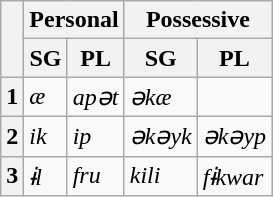<table class="wikitable">
<tr>
<th rowspan="2"></th>
<th colspan="2">Personal</th>
<th colspan="2">Possessive</th>
</tr>
<tr>
<th>SG</th>
<th>PL</th>
<th>SG</th>
<th>PL</th>
</tr>
<tr>
<th>1</th>
<td><em>æ</em></td>
<td><em>apət</em></td>
<td><em>əkæ</em></td>
<td></td>
</tr>
<tr>
<th>2</th>
<td><em>ik</em></td>
<td><em>ip</em></td>
<td><em>əkəyk</em></td>
<td><em>əkəyp</em></td>
</tr>
<tr>
<th>3</th>
<td><em>ɨl</em></td>
<td><em>fru</em></td>
<td><em>kili</em></td>
<td><em>fɨkwar</em></td>
</tr>
</table>
